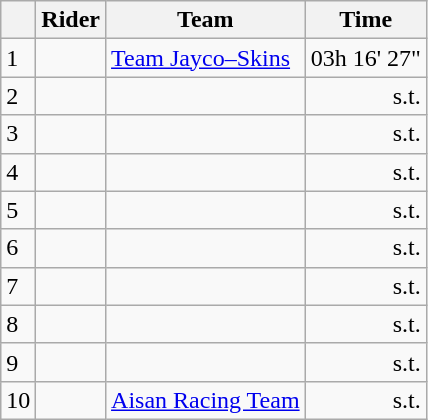<table class=wikitable>
<tr>
<th></th>
<th>Rider</th>
<th>Team</th>
<th>Time</th>
</tr>
<tr>
<td>1</td>
<td></td>
<td><a href='#'>Team Jayco–Skins</a></td>
<td align=right>03h 16' 27"</td>
</tr>
<tr>
<td>2</td>
<td></td>
<td></td>
<td align=right>s.t.</td>
</tr>
<tr>
<td>3</td>
<td></td>
<td></td>
<td align=right>s.t.</td>
</tr>
<tr>
<td>4</td>
<td> </td>
<td></td>
<td align=right>s.t.</td>
</tr>
<tr>
<td>5</td>
<td></td>
<td></td>
<td align=right>s.t.</td>
</tr>
<tr>
<td>6</td>
<td></td>
<td></td>
<td align=right>s.t.</td>
</tr>
<tr>
<td>7</td>
<td></td>
<td></td>
<td align=right>s.t.</td>
</tr>
<tr>
<td>8</td>
<td></td>
<td></td>
<td align=right>s.t.</td>
</tr>
<tr>
<td>9</td>
<td> </td>
<td></td>
<td align=right>s.t.</td>
</tr>
<tr>
<td>10</td>
<td></td>
<td><a href='#'>Aisan Racing Team</a></td>
<td align=right>s.t.</td>
</tr>
</table>
